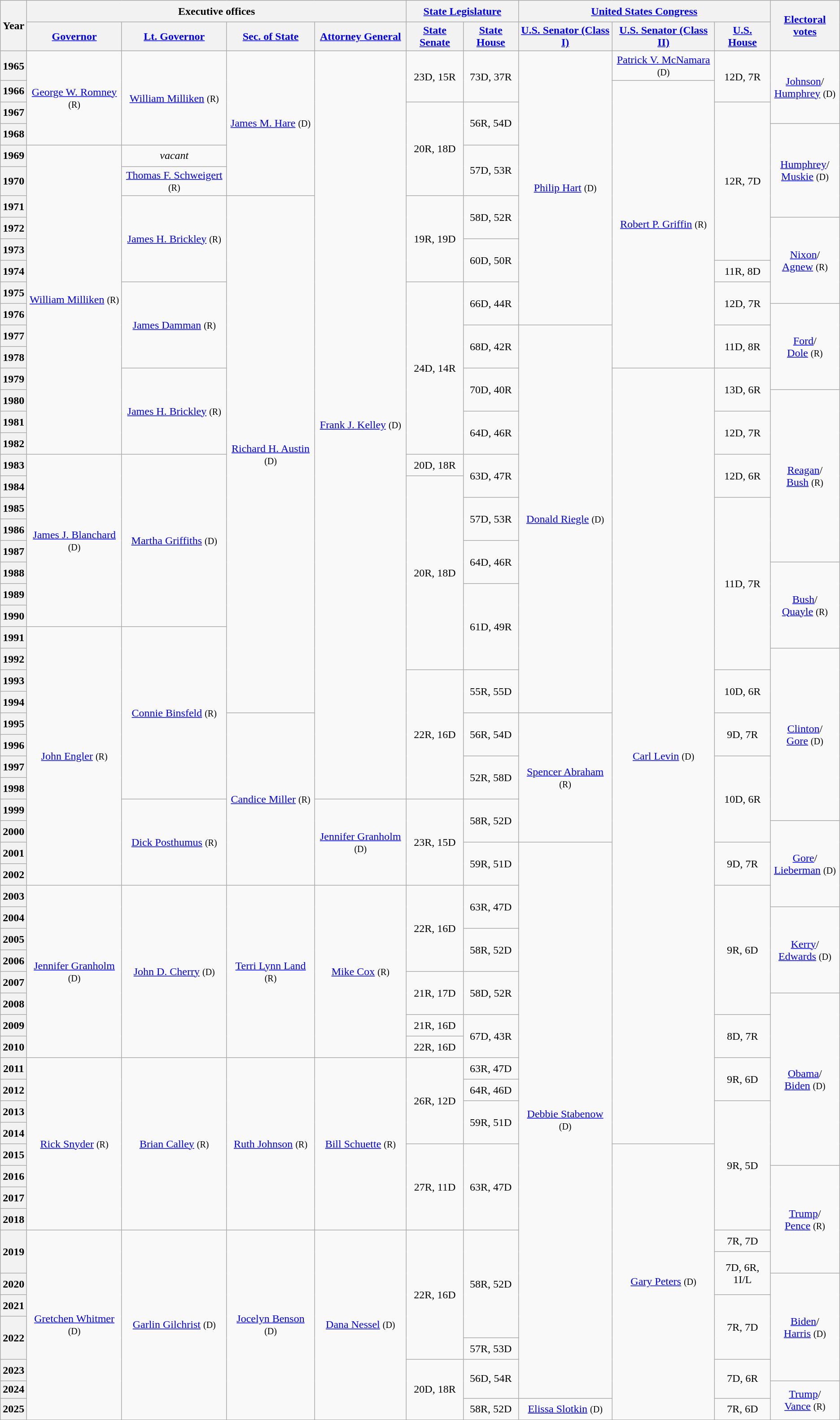<table class="wikitable sortable sticky-header-multi" style=text-align:center>
<tr style="height:2em">
<th rowspan=2 class=unsortable>Year</th>
<th colspan=4>Executive offices</th>
<th colspan=2><a href='#'>State Legislature</a></th>
<th colspan=3><a href='#'>United States Congress</a></th>
<th rowspan=2 class=unsortable><a href='#'>Electoral votes</a></th>
</tr>
<tr style="height:2em">
<th class=unsortable><a href='#'>Governor</a></th>
<th class=unsortable><a href='#'>Lt. Governor</a></th>
<th class=unsortable><a href='#'>Sec. of State</a></th>
<th class=unsortable><a href='#'>Attorney General</a></th>
<th class=unsortable><a href='#'>State Senate</a></th>
<th class=unsortable><a href='#'>State House</a></th>
<th class=unsortable><a href='#'>U.S. Senator (Class I)</a></th>
<th class=unsortable><a href='#'>U.S. Senator (Class II)</a></th>
<th class=unsortable><a href='#'>U.S. House</a></th>
</tr>
<tr style="height:2em">
<th>1965</th>
<td rowspan=4 ><a href='#'>George W. Romney</a> <small>(R)</small></td>
<td rowspan=4 ><a href='#'>William Milliken</a> <small>(R)</small></td>
<td rowspan=6 ><a href='#'>James M. Hare</a> <small>(D)</small></td>
<td rowspan=34 ><a href='#'>Frank J. Kelley</a> <small>(D)</small></td>
<td rowspan=2 >23D, 15R</td>
<td rowspan=2 >73D, 37R</td>
<td rowspan=12  ><a href='#'>Philip Hart</a> <small>(D)</small></td>
<td><a href='#'>Patrick V. McNamara</a> <small>(D)</small></td>
<td rowspan=2 >12D, 7R</td>
<td rowspan=3 ><a href='#'>Johnson</a>/<br><a href='#'>Humphrey</a> <small>(D)</small> </td>
</tr>
<tr style="height:2em">
<th>1966</th>
<td rowspan=13 ><a href='#'>Robert P. Griffin</a> <small>(R)</small></td>
</tr>
<tr style="height:2em">
<th>1967</th>
<td rowspan=4 >20R, 18D</td>
<td rowspan=2 >56R, 54D</td>
<td rowspan=7 >12R, 7D</td>
</tr>
<tr style="height:2em">
<th>1968</th>
<td rowspan=4 ><a href='#'>Humphrey</a>/<br><a href='#'>Muskie</a> <small>(D)</small> </td>
</tr>
<tr style="height:2em">
<th>1969</th>
<td rowspan=14 ><a href='#'>William Milliken</a> <small>(R)</small></td>
<td><em>vacant</em></td>
<td rowspan=2 >57D, 53R</td>
</tr>
<tr style="height:2em">
<th>1970</th>
<td><a href='#'>Thomas F. Schweigert</a> <small>(R)</small></td>
</tr>
<tr style="height:2em">
<th>1971</th>
<td rowspan=4 ><a href='#'>James H. Brickley</a> <small>(R)</small></td>
<td rowspan=24 ><a href='#'>Richard H. Austin</a> <small>(D)</small></td>
<td rowspan=4 >19R, 19D</td>
<td rowspan=2 >58D, 52R</td>
</tr>
<tr style="height:2em">
<th>1972</th>
<td rowspan=4 ><a href='#'>Nixon</a>/<br><a href='#'>Agnew</a> <small>(R)</small> </td>
</tr>
<tr style="height:2em">
<th>1973</th>
<td rowspan=2 >60D, 50R</td>
</tr>
<tr style="height:2em">
<th>1974</th>
<td rowspan=1 >11R, 8D</td>
</tr>
<tr style="height:2em">
<th>1975</th>
<td rowspan=4 ><a href='#'>James Damman</a> <small>(R)</small></td>
<td rowspan=8 >24D, 14R</td>
<td rowspan=2 >66D, 44R</td>
<td rowspan=2 >12D, 7R</td>
</tr>
<tr style="height:2em">
<th>1976</th>
<td rowspan=4 ><a href='#'>Ford</a>/<br><a href='#'>Dole</a> <small>(R)</small> </td>
</tr>
<tr style="height:2em">
<th>1977</th>
<td rowspan=2 >68D, 42R</td>
<td rowspan=18 ><a href='#'>Donald Riegle</a> <small>(D)</small></td>
<td rowspan=2 >11D, 8R</td>
</tr>
<tr style="height:2em">
<th>1978</th>
</tr>
<tr style="height:2em">
<th>1979</th>
<td rowspan=4 ><a href='#'>James H. Brickley</a> <small>(R)</small></td>
<td rowspan=2 >70D, 40R</td>
<td rowspan=36 ><a href='#'>Carl Levin</a> <small>(D)</small></td>
<td rowspan=2 >13D, 6R</td>
</tr>
<tr style="height:2em">
<th>1980</th>
<td rowspan=8 ><a href='#'>Reagan</a>/<br><a href='#'>Bush</a> <small>(R)</small> </td>
</tr>
<tr style="height:2em">
<th>1981</th>
<td rowspan=2 >64D, 46R</td>
<td rowspan=2 >12D, 7R</td>
</tr>
<tr style="height:2em">
<th>1982</th>
</tr>
<tr style="height:2em">
<th>1983</th>
<td rowspan=8 ><a href='#'>James J. Blanchard</a> <small>(D)</small></td>
<td rowspan=8 ><a href='#'>Martha Griffiths</a> <small>(D)</small></td>
<td rowspan=1 >20D, 18R</td>
<td rowspan=2 >63D, 47R</td>
<td rowspan=2 >12D, 6R</td>
</tr>
<tr style="height:2em">
<th>1984</th>
<td rowspan=9 >20R, 18D</td>
</tr>
<tr style="height:2em">
<th>1985</th>
<td rowspan=2 >57D, 53R</td>
<td rowspan=8 >11D, 7R</td>
</tr>
<tr style="height:2em">
<th>1986</th>
</tr>
<tr style="height:2em">
<th>1987</th>
<td rowspan=2 >64D, 46R</td>
</tr>
<tr style="height:2em">
<th>1988</th>
<td rowspan=4 ><a href='#'>Bush</a>/<br><a href='#'>Quayle</a> <small>(R)</small> </td>
</tr>
<tr style="height:2em">
<th>1989</th>
<td rowspan=4 >61D, 49R</td>
</tr>
<tr style="height:2em">
<th>1990</th>
</tr>
<tr style="height:2em">
<th>1991</th>
<td rowspan=12 ><a href='#'>John Engler</a> <small>(R)</small></td>
<td rowspan=8 ><a href='#'>Connie Binsfeld</a> <small>(R)</small></td>
</tr>
<tr style="height:2em">
<th>1992</th>
<td rowspan=8 ><a href='#'>Clinton</a>/<br><a href='#'>Gore</a> <small>(D)</small> </td>
</tr>
<tr style="height:2em">
<th>1993</th>
<td rowspan=6 >22R, 16D</td>
<td rowspan=2 >55R, 55D</td>
<td rowspan=2 >10D, 6R</td>
</tr>
<tr style="height:2em">
<th>1994</th>
</tr>
<tr style="height:2em">
<th>1995</th>
<td rowspan=8 ><a href='#'>Candice Miller</a> <small>(R)</small></td>
<td rowspan=2 >56R, 54D</td>
<td rowspan=6 ><a href='#'>Spencer Abraham</a> <small>(R)</small></td>
<td rowspan=2 >9D, 7R</td>
</tr>
<tr style="height:2em">
<th>1996</th>
</tr>
<tr style="height:2em">
<th>1997</th>
<td rowspan=2 >52R, 58D</td>
<td rowspan=4 >10D, 6R</td>
</tr>
<tr style="height:2em">
<th>1998</th>
</tr>
<tr style="height:2em">
<th>1999</th>
<td rowspan=4 ><a href='#'>Dick Posthumus</a> <small>(R)</small></td>
<td rowspan=4 ><a href='#'>Jennifer Granholm</a> <small>(D)</small></td>
<td rowspan=4 >23R, 15D</td>
<td rowspan=2 >58R, 52D</td>
</tr>
<tr style="height:2em">
<th>2000</th>
<td rowspan=4 ><a href='#'>Gore</a>/<br><a href='#'>Lieberman</a> <small>(D)</small> </td>
</tr>
<tr style="height:2em">
<th>2001</th>
<td rowspan=2 >59R, 51D</td>
<td rowspan=26 ><a href='#'>Debbie Stabenow</a> <small>(D)</small></td>
<td rowspan=2  >9D, 7R</td>
</tr>
<tr style="height:2em">
<th>2002</th>
</tr>
<tr style="height:2em">
<th>2003</th>
<td rowspan=8 ><a href='#'>Jennifer Granholm</a> <small>(D)</small></td>
<td rowspan=8 ><a href='#'>John D. Cherry</a> <small>(D)</small></td>
<td rowspan=8 ><a href='#'>Terri Lynn Land</a> <small>(R)</small></td>
<td rowspan=8 ><a href='#'>Mike Cox</a> <small>(R)</small></td>
<td rowspan=4 >22R, 16D</td>
<td rowspan=2 >63R, 47D</td>
<td rowspan=6 >9R, 6D</td>
</tr>
<tr style="height:2em">
<th>2004</th>
<td rowspan=4 ><a href='#'>Kerry</a>/<br><a href='#'>Edwards</a> <small>(D)</small> </td>
</tr>
<tr style="height:2em">
<th>2005</th>
<td rowspan=2 >58R, 52D</td>
</tr>
<tr style="height:2em">
<th>2006</th>
</tr>
<tr style="height:2em">
<th>2007</th>
<td rowspan=2 >21R, 17D</td>
<td rowspan=2 >58D, 52R</td>
</tr>
<tr style="height:2em">
<th>2008</th>
<td rowspan=8 ><a href='#'>Obama</a>/<br><a href='#'>Biden</a> <small>(D)</small> </td>
</tr>
<tr style="height:2em">
<th>2009</th>
<td>21R, 16D</td>
<td rowspan=2 >67D, 43R</td>
<td rowspan=2 >8D, 7R</td>
</tr>
<tr style="height:2em">
<th>2010</th>
<td>22R, 16D</td>
</tr>
<tr style="height:2em">
<th>2011</th>
<td rowspan=8 ><a href='#'>Rick Snyder</a> <small>(R)</small></td>
<td rowspan=8 ><a href='#'>Brian Calley</a> <small>(R)</small></td>
<td rowspan=8 ><a href='#'>Ruth Johnson</a> <small>(R)</small></td>
<td rowspan=8 ><a href='#'>Bill Schuette</a> <small>(R)</small></td>
<td rowspan=4 >26R, 12D</td>
<td>63R, 47D</td>
<td rowspan=2 >9R, 6D</td>
</tr>
<tr style="height:2em">
<th>2012</th>
<td>64R, 46D</td>
</tr>
<tr style="height:2em">
<th>2013</th>
<td rowspan=2 >59R, 51D</td>
<td rowspan=6 >9R, 5D</td>
</tr>
<tr style="height:2em">
<th>2014</th>
</tr>
<tr style="height:2em">
<th>2015</th>
<td rowspan=4 >27R, 11D</td>
<td rowspan=4 >63R, 47D</td>
<td rowspan=13 ><a href='#'>Gary Peters</a> <small>(D)</small></td>
</tr>
<tr style="height:2em">
<th>2016</th>
<td rowspan=5 ><a href='#'>Trump</a>/<br><a href='#'>Pence</a> <small>(R)</small> </td>
</tr>
<tr style="height:2em">
<th>2017</th>
</tr>
<tr style="height:2em">
<th>2018</th>
</tr>
<tr style="height:2em">
<th rowspan=2>2019</th>
<td rowspan=9 ><a href='#'>Gretchen Whitmer</a> <small>(D)</small></td>
<td rowspan=9 ><a href='#'>Garlin Gilchrist</a> <small>(D)</small></td>
<td rowspan=9 ><a href='#'>Jocelyn Benson</a> <small>(D)</small></td>
<td rowspan=9 ><a href='#'>Dana Nessel</a> <small>(D)</small></td>
<td rowspan=6 >22R, 16D</td>
<td rowspan=5 >58R, 52D</td>
<td>7R, 7D</td>
</tr>
<tr style="height:2em">
<td rowspan=2 >7D, 6R, 1I/L</td>
</tr>
<tr style="height:2em">
<th>2020</th>
<td rowspan=5 ><a href='#'>Biden</a>/<br><a href='#'>Harris</a> <small>(D)</small> </td>
</tr>
<tr style="height:2em">
<th>2021</th>
<td rowspan=3 >7R, 7D</td>
</tr>
<tr style="height:2em">
<th rowspan=2>2022</th>
</tr>
<tr style="height:2em">
<td>57R, 53D</td>
</tr>
<tr style="height:2em">
<th>2023</th>
<td rowspan=3 >20D, 18R</td>
<td rowspan=2 >56D, 54R</td>
<td rowspan=2 >7D, 6R</td>
</tr>
<tr>
<th>2024</th>
<td rowspan=5 ><a href='#'>Trump</a>/<br><a href='#'>Vance</a> <small>(R) </small> </td>
</tr>
<tr style="height:2em">
<th>2025</th>
<td rowspan=2 >58R, 52D</td>
<td rowspan=6 ><a href='#'>Elissa Slotkin</a> <small>(D)</small></td>
<td rowspan=2 >7R, 6D</td>
</tr>
</table>
